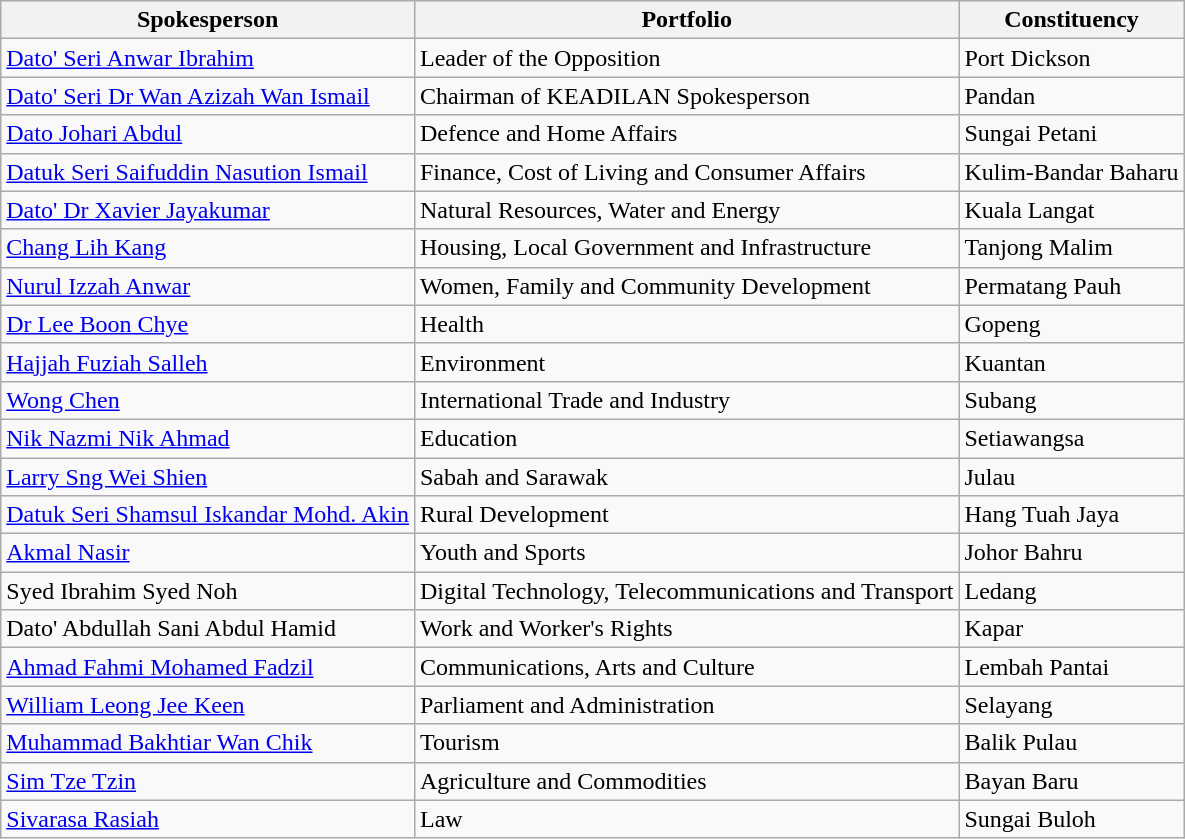<table class="wikitable">
<tr>
<th>Spokesperson</th>
<th>Portfolio</th>
<th>Constituency</th>
</tr>
<tr>
<td><a href='#'>Dato' Seri Anwar Ibrahim</a></td>
<td>Leader of the Opposition</td>
<td>Port Dickson</td>
</tr>
<tr>
<td><a href='#'>Dato' Seri Dr Wan Azizah Wan Ismail</a></td>
<td>Chairman of KEADILAN Spokesperson</td>
<td>Pandan</td>
</tr>
<tr>
<td><a href='#'>Dato Johari Abdul</a></td>
<td>Defence and Home Affairs</td>
<td>Sungai Petani</td>
</tr>
<tr>
<td><a href='#'>Datuk Seri Saifuddin Nasution Ismail</a></td>
<td>Finance, Cost of Living and Consumer Affairs</td>
<td>Kulim-Bandar Baharu</td>
</tr>
<tr>
<td><a href='#'>Dato' Dr Xavier Jayakumar</a></td>
<td>Natural Resources, Water and Energy</td>
<td>Kuala Langat</td>
</tr>
<tr>
<td><a href='#'>Chang Lih Kang</a></td>
<td>Housing, Local Government and Infrastructure</td>
<td>Tanjong Malim</td>
</tr>
<tr>
<td><a href='#'>Nurul Izzah Anwar</a></td>
<td>Women, Family and Community Development</td>
<td>Permatang Pauh</td>
</tr>
<tr>
<td><a href='#'>Dr Lee Boon Chye</a></td>
<td>Health</td>
<td>Gopeng</td>
</tr>
<tr>
<td><a href='#'>Hajjah Fuziah Salleh</a></td>
<td>Environment</td>
<td>Kuantan</td>
</tr>
<tr>
<td><a href='#'>Wong Chen</a></td>
<td>International Trade and Industry</td>
<td>Subang</td>
</tr>
<tr>
<td><a href='#'>Nik Nazmi Nik Ahmad</a></td>
<td>Education</td>
<td>Setiawangsa</td>
</tr>
<tr>
<td><a href='#'>Larry Sng Wei Shien</a></td>
<td>Sabah and Sarawak</td>
<td>Julau</td>
</tr>
<tr>
<td><a href='#'>Datuk Seri Shamsul Iskandar Mohd. Akin</a></td>
<td>Rural Development</td>
<td>Hang Tuah Jaya</td>
</tr>
<tr>
<td><a href='#'>Akmal Nasir</a></td>
<td>Youth and Sports</td>
<td>Johor Bahru</td>
</tr>
<tr>
<td>Syed Ibrahim Syed Noh</td>
<td>Digital Technology, Telecommunications and Transport</td>
<td>Ledang</td>
</tr>
<tr>
<td>Dato' Abdullah Sani Abdul Hamid</td>
<td>Work and Worker's Rights</td>
<td>Kapar</td>
</tr>
<tr>
<td><a href='#'>Ahmad Fahmi Mohamed Fadzil</a></td>
<td>Communications, Arts and Culture</td>
<td>Lembah Pantai</td>
</tr>
<tr>
<td><a href='#'>William Leong Jee Keen</a></td>
<td>Parliament and Administration</td>
<td>Selayang</td>
</tr>
<tr>
<td><a href='#'>Muhammad Bakhtiar Wan Chik</a></td>
<td>Tourism</td>
<td>Balik Pulau</td>
</tr>
<tr>
<td><a href='#'>Sim Tze Tzin</a></td>
<td>Agriculture and Commodities</td>
<td>Bayan Baru</td>
</tr>
<tr>
<td><a href='#'>Sivarasa Rasiah</a></td>
<td>Law</td>
<td>Sungai Buloh</td>
</tr>
</table>
